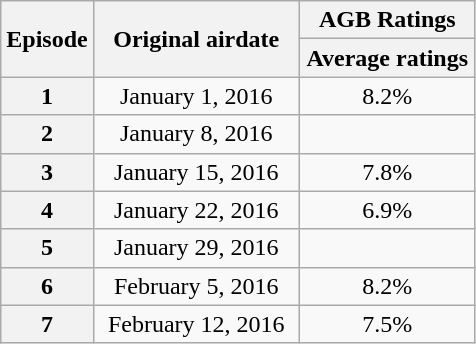<table class=wikitable style="text-align:center">
<tr>
<th rowspan="2" width=40>Episode</th>
<th rowspan="2" width=130>Original airdate</th>
<th width=110>AGB Ratings</th>
</tr>
<tr>
<th colspan="2">Average ratings</th>
</tr>
<tr>
<th>1</th>
<td>January 1, 2016</td>
<td>8.2%</td>
</tr>
<tr>
<th>2</th>
<td>January 8, 2016</td>
<td></td>
</tr>
<tr>
<th>3</th>
<td>January 15, 2016</td>
<td>7.8%</td>
</tr>
<tr>
<th>4</th>
<td>January 22, 2016</td>
<td>6.9%</td>
</tr>
<tr>
<th>5</th>
<td>January 29, 2016</td>
<td></td>
</tr>
<tr>
<th>6</th>
<td>February 5, 2016</td>
<td>8.2%</td>
</tr>
<tr>
<th>7</th>
<td>February 12, 2016</td>
<td>7.5%</td>
</tr>
</table>
